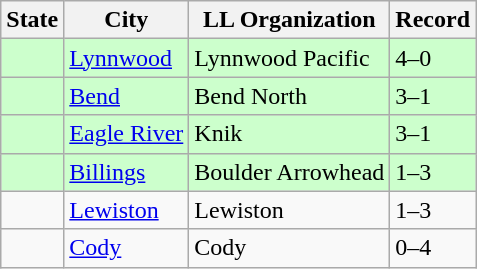<table class="wikitable">
<tr>
<th>State</th>
<th>City</th>
<th>LL Organization</th>
<th>Record</th>
</tr>
<tr bgcolor="ccffcc">
<td><strong></strong></td>
<td><a href='#'>Lynnwood</a></td>
<td>Lynnwood Pacific</td>
<td>4–0</td>
</tr>
<tr bgcolor="ccffcc">
<td><strong></strong></td>
<td><a href='#'>Bend</a></td>
<td>Bend North</td>
<td>3–1</td>
</tr>
<tr bgcolor="ccffcc">
<td><strong></strong></td>
<td><a href='#'>Eagle River</a></td>
<td>Knik</td>
<td>3–1</td>
</tr>
<tr bgcolor="ccffcc">
<td><strong></strong></td>
<td><a href='#'>Billings</a></td>
<td>Boulder Arrowhead</td>
<td>1–3</td>
</tr>
<tr>
<td><strong></strong></td>
<td><a href='#'>Lewiston</a></td>
<td>Lewiston</td>
<td>1–3</td>
</tr>
<tr>
<td><strong></strong></td>
<td><a href='#'>Cody</a></td>
<td>Cody</td>
<td>0–4</td>
</tr>
</table>
